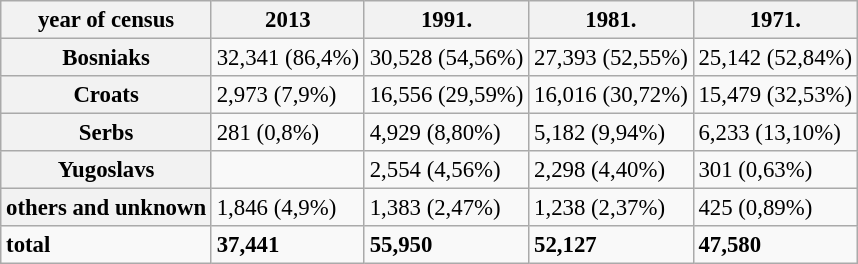<table class="wikitable" style="font-size:95%;">
<tr>
<th>year of census</th>
<th>2013</th>
<th>1991.</th>
<th>1981.</th>
<th>1971.</th>
</tr>
<tr>
<th>Bosniaks</th>
<td>32,341 (86,4%)</td>
<td>30,528 (54,56%)</td>
<td>27,393 (52,55%)</td>
<td>25,142 (52,84%)</td>
</tr>
<tr>
<th>Croats</th>
<td>2,973 (7,9%)</td>
<td>16,556 (29,59%)</td>
<td>16,016 (30,72%)</td>
<td>15,479 (32,53%)</td>
</tr>
<tr>
<th>Serbs</th>
<td>281 (0,8%)</td>
<td>4,929 (8,80%)</td>
<td>5,182 (9,94%)</td>
<td>6,233 (13,10%)</td>
</tr>
<tr>
<th>Yugoslavs</th>
<td></td>
<td>2,554 (4,56%)</td>
<td>2,298 (4,40%)</td>
<td>301 (0,63%)</td>
</tr>
<tr>
<th>others and unknown</th>
<td>1,846 (4,9%)</td>
<td>1,383 (2,47%)</td>
<td>1,238 (2,37%)</td>
<td>425 (0,89%)</td>
</tr>
<tr>
<td><strong>total</strong></td>
<td><strong>37,441</strong></td>
<td><strong>55,950</strong></td>
<td><strong>52,127</strong></td>
<td><strong>47,580</strong></td>
</tr>
</table>
